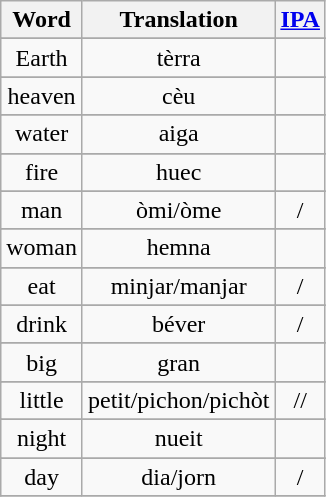<table class="wikitable" style="font-size: 100%; text-align: center;">
<tr>
<th>Word</th>
<th>Translation</th>
<th><a href='#'>IPA</a></th>
</tr>
<tr>
</tr>
<tr>
<td>Earth</td>
<td>tèrra</td>
<td></td>
</tr>
<tr>
</tr>
<tr>
<td>heaven</td>
<td>cèu</td>
<td></td>
</tr>
<tr>
</tr>
<tr>
<td>water</td>
<td>aiga</td>
<td></td>
</tr>
<tr>
</tr>
<tr>
<td>fire</td>
<td>huec</td>
<td></td>
</tr>
<tr>
</tr>
<tr>
<td>man</td>
<td>òmi/òme</td>
<td>/</td>
</tr>
<tr>
</tr>
<tr>
<td>woman</td>
<td>hemna</td>
<td></td>
</tr>
<tr>
</tr>
<tr>
<td>eat</td>
<td>minjar/manjar</td>
<td>/</td>
</tr>
<tr>
</tr>
<tr>
<td>drink</td>
<td>béver</td>
<td>/</td>
</tr>
<tr>
</tr>
<tr>
<td>big</td>
<td>gran</td>
<td></td>
</tr>
<tr>
</tr>
<tr>
<td>little</td>
<td>petit/pichon/pichòt</td>
<td>//</td>
</tr>
<tr>
</tr>
<tr>
<td>night</td>
<td>nueit</td>
<td></td>
</tr>
<tr>
</tr>
<tr>
<td>day</td>
<td>dia/jorn</td>
<td>/</td>
</tr>
<tr>
</tr>
</table>
